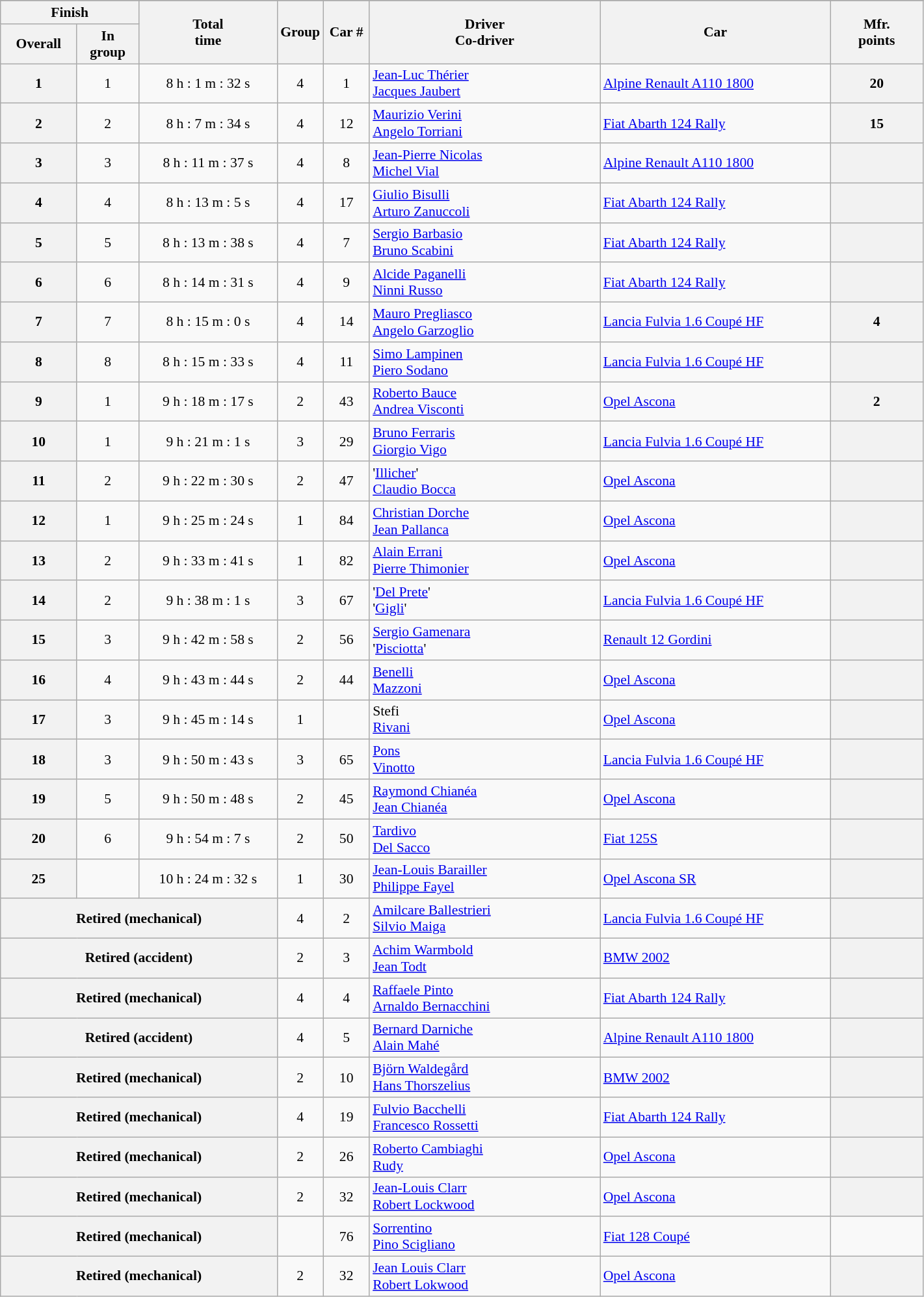<table class="wikitable" style="font-size:90%;">
<tr>
</tr>
<tr style="background:#efefef;">
<th style="width:15%;" colspan="2">Finish</th>
<th style="width:15%;" rowspan="2">Total<br>time</th>
<th style="width:5%;" rowspan="2">Group</th>
<th style="width:5%;" rowspan="2">Car #</th>
<th style="width:25%;" rowspan="2">Driver<br>Co-driver</th>
<th style="width:25%;" rowspan="2">Car</th>
<th style="width:10%;" rowspan="2">Mfr.<br>points</th>
</tr>
<tr>
<th>Overall</th>
<th>In<br>group</th>
</tr>
<tr align=center>
<th>1</th>
<td>1</td>
<td>8 h : 1 m : 32 s</td>
<td>4</td>
<td>1</td>
<td align=left> <a href='#'>Jean-Luc Thérier</a><br> <a href='#'>Jacques Jaubert</a></td>
<td align=left> <a href='#'>Alpine Renault A110 1800</a></td>
<th>20</th>
</tr>
<tr align=center>
<th>2</th>
<td>2</td>
<td>8 h : 7 m : 34 s</td>
<td>4</td>
<td>12</td>
<td align=left> <a href='#'>Maurizio Verini</a><br> <a href='#'>Angelo Torriani</a></td>
<td align=left> <a href='#'>Fiat Abarth 124 Rally</a></td>
<th>15</th>
</tr>
<tr align=center>
<th>3</th>
<td>3</td>
<td>8 h : 11 m : 37 s</td>
<td>4</td>
<td>8</td>
<td align=left> <a href='#'>Jean-Pierre Nicolas</a><br> <a href='#'>Michel Vial</a></td>
<td align=left> <a href='#'>Alpine Renault A110 1800</a></td>
<th></th>
</tr>
<tr align=center>
<th>4</th>
<td>4</td>
<td>8 h : 13 m : 5 s</td>
<td>4</td>
<td>17</td>
<td align=left> <a href='#'>Giulio Bisulli</a><br> <a href='#'>Arturo Zanuccoli</a></td>
<td align=left> <a href='#'>Fiat Abarth 124 Rally</a></td>
<th></th>
</tr>
<tr align=center>
<th>5</th>
<td>5</td>
<td>8 h : 13 m : 38 s</td>
<td>4</td>
<td>7</td>
<td align=left> <a href='#'>Sergio Barbasio</a><br> <a href='#'>Bruno Scabini</a></td>
<td align=left> <a href='#'>Fiat Abarth 124 Rally</a></td>
<th></th>
</tr>
<tr align=center>
<th>6</th>
<td>6</td>
<td>8 h : 14 m : 31 s</td>
<td>4</td>
<td>9</td>
<td align=left> <a href='#'>Alcide Paganelli</a><br> <a href='#'>Ninni Russo</a></td>
<td align=left> <a href='#'>Fiat Abarth 124 Rally</a></td>
<th></th>
</tr>
<tr align=center>
<th>7</th>
<td>7</td>
<td>8 h : 15 m : 0 s</td>
<td>4</td>
<td>14</td>
<td align=left> <a href='#'>Mauro Pregliasco</a><br> <a href='#'>Angelo Garzoglio</a></td>
<td align=left> <a href='#'>Lancia Fulvia 1.6 Coupé HF</a></td>
<th>4</th>
</tr>
<tr align=center>
<th>8</th>
<td>8</td>
<td>8 h : 15 m : 33 s</td>
<td>4</td>
<td>11</td>
<td align=left> <a href='#'>Simo Lampinen</a><br> <a href='#'>Piero Sodano</a></td>
<td align=left> <a href='#'>Lancia Fulvia 1.6 Coupé HF</a></td>
<th></th>
</tr>
<tr align=center>
<th>9</th>
<td>1</td>
<td>9 h : 18 m : 17 s</td>
<td>2</td>
<td>43</td>
<td align=left> <a href='#'>Roberto Bauce</a><br> <a href='#'>Andrea Visconti</a></td>
<td align=left> <a href='#'>Opel Ascona</a></td>
<th>2</th>
</tr>
<tr align=center>
<th>10</th>
<td>1</td>
<td>9 h : 21 m : 1 s</td>
<td>3</td>
<td>29</td>
<td align=left> <a href='#'>Bruno Ferraris</a><br> <a href='#'>Giorgio Vigo</a></td>
<td align=left> <a href='#'>Lancia Fulvia 1.6 Coupé HF</a></td>
<th></th>
</tr>
<tr align=center>
<th>11</th>
<td>2</td>
<td>9 h : 22 m : 30 s</td>
<td>2</td>
<td>47</td>
<td align=left> '<a href='#'>Illicher</a>'<br> <a href='#'>Claudio Bocca</a></td>
<td align=left> <a href='#'>Opel Ascona</a></td>
<th></th>
</tr>
<tr align=center>
<th>12</th>
<td>1</td>
<td>9 h : 25 m : 24 s</td>
<td>1</td>
<td>84</td>
<td align=left> <a href='#'>Christian Dorche</a><br> <a href='#'>Jean Pallanca</a></td>
<td align=left> <a href='#'>Opel Ascona</a></td>
<th></th>
</tr>
<tr align=center>
<th>13</th>
<td>2</td>
<td>9 h : 33 m : 41 s</td>
<td>1</td>
<td>82</td>
<td align=left> <a href='#'>Alain Errani</a><br> <a href='#'>Pierre Thimonier</a></td>
<td align=left> <a href='#'>Opel Ascona</a></td>
<th></th>
</tr>
<tr align=center>
<th>14</th>
<td>2</td>
<td>9 h : 38 m : 1 s</td>
<td>3</td>
<td>67</td>
<td align=left> '<a href='#'>Del Prete</a>'<br> '<a href='#'>Gigli</a>'</td>
<td align=left> <a href='#'>Lancia Fulvia 1.6 Coupé HF</a></td>
<th></th>
</tr>
<tr align=center>
<th>15</th>
<td>3</td>
<td>9 h : 42 m : 58 s</td>
<td>2</td>
<td>56</td>
<td align=left> <a href='#'>Sergio Gamenara</a><br> '<a href='#'>Pisciotta</a>'</td>
<td align=left> <a href='#'>Renault 12 Gordini</a></td>
<th></th>
</tr>
<tr align=center>
<th>16</th>
<td>4</td>
<td>9 h : 43 m : 44 s</td>
<td>2</td>
<td>44</td>
<td align=left> <a href='#'>Benelli</a><br> <a href='#'>Mazzoni</a></td>
<td align=left> <a href='#'>Opel Ascona</a></td>
<th></th>
</tr>
<tr align=center>
<th>17</th>
<td>3</td>
<td>9 h : 45 m : 14 s</td>
<td>1</td>
<td></td>
<td align=left> Stefi<br> <a href='#'>Rivani</a></td>
<td align=left> <a href='#'>Opel Ascona</a></td>
<th></th>
</tr>
<tr align=center>
<th>18</th>
<td>3</td>
<td>9 h : 50 m : 43 s</td>
<td>3</td>
<td>65</td>
<td align=left> <a href='#'>Pons</a><br> <a href='#'>Vinotto</a></td>
<td align=left> <a href='#'>Lancia Fulvia 1.6 Coupé HF</a></td>
<th></th>
</tr>
<tr align=center>
<th>19</th>
<td>5</td>
<td>9 h : 50 m : 48 s</td>
<td>2</td>
<td>45</td>
<td align=left> <a href='#'>Raymond Chianéa</a><br> <a href='#'>Jean Chianéa</a></td>
<td align=left> <a href='#'>Opel Ascona</a></td>
<th></th>
</tr>
<tr align=center>
<th>20</th>
<td>6</td>
<td>9 h : 54 m : 7 s</td>
<td>2</td>
<td>50</td>
<td align=left> <a href='#'>Tardivo</a><br> <a href='#'>Del Sacco</a></td>
<td align=left> <a href='#'>Fiat 125S</a></td>
<th></th>
</tr>
<tr align=center>
<th>25</th>
<td></td>
<td>10 h : 24 m : 32 s</td>
<td>1</td>
<td>30</td>
<td align=left> <a href='#'>Jean-Louis Barailler</a><br> <a href='#'>Philippe Fayel</a></td>
<td align=left> <a href='#'>Opel Ascona SR</a></td>
<th></th>
</tr>
<tr align=center>
<th colspan=3>Retired (mechanical)</th>
<td>4</td>
<td>2</td>
<td align=left> <a href='#'>Amilcare Ballestrieri</a><br> <a href='#'>Silvio Maiga</a></td>
<td align=left> <a href='#'>Lancia Fulvia 1.6 Coupé HF</a></td>
<th></th>
</tr>
<tr align=center>
<th colspan=3>Retired (accident)</th>
<td>2</td>
<td>3</td>
<td align=left> <a href='#'>Achim Warmbold</a><br> <a href='#'>Jean Todt</a></td>
<td align=left> <a href='#'>BMW 2002</a></td>
<th></th>
</tr>
<tr align=center>
<th colspan=3>Retired (mechanical)</th>
<td>4</td>
<td>4</td>
<td align=left> <a href='#'>Raffaele Pinto</a><br> <a href='#'>Arnaldo Bernacchini</a></td>
<td align=left> <a href='#'>Fiat Abarth 124 Rally</a></td>
<th></th>
</tr>
<tr align=center>
<th colspan=3>Retired (accident)</th>
<td>4</td>
<td>5</td>
<td align=left> <a href='#'>Bernard Darniche</a><br> <a href='#'>Alain Mahé</a></td>
<td align=left> <a href='#'>Alpine Renault A110 1800</a></td>
<th></th>
</tr>
<tr align=center>
<th colspan=3>Retired (mechanical)</th>
<td>2</td>
<td>10</td>
<td align=left> <a href='#'>Björn Waldegård</a><br> <a href='#'>Hans Thorszelius</a></td>
<td align=left> <a href='#'>BMW 2002</a></td>
<th></th>
</tr>
<tr align=center>
<th colspan=3>Retired (mechanical)</th>
<td>4</td>
<td>19</td>
<td align=left> <a href='#'>Fulvio Bacchelli</a><br> <a href='#'>Francesco Rossetti</a></td>
<td align=left> <a href='#'>Fiat Abarth 124 Rally</a></td>
<th></th>
</tr>
<tr align=center>
<th colspan=3>Retired (mechanical)</th>
<td>2</td>
<td>26</td>
<td align=left> <a href='#'>Roberto Cambiaghi</a><br> <a href='#'>Rudy</a></td>
<td align=left> <a href='#'>Opel Ascona</a></td>
<th></th>
</tr>
<tr align=center>
<th colspan=3>Retired (mechanical)</th>
<td>2</td>
<td>32</td>
<td align=left> <a href='#'>Jean-Louis Clarr</a><br> <a href='#'>Robert Lockwood</a></td>
<td align=left> <a href='#'>Opel Ascona</a></td>
<th></th>
</tr>
<tr align=center>
<th colspan=3>Retired (mechanical)</th>
<td></td>
<td>76</td>
<td align=left> <a href='#'>Sorrentino</a><br> <a href='#'>Pino Scigliano</a></td>
<td align=left> <a href='#'>Fiat 128 Coupé</a></td>
</tr>
<tr align=center>
<th colspan=3>Retired (mechanical)</th>
<td>2</td>
<td>32</td>
<td align=left> <a href='#'>Jean Louis Clarr</a><br> <a href='#'>Robert Lokwood</a></td>
<td align=left> <a href='#'>Opel Ascona</a></td>
<th></th>
</tr>
</table>
